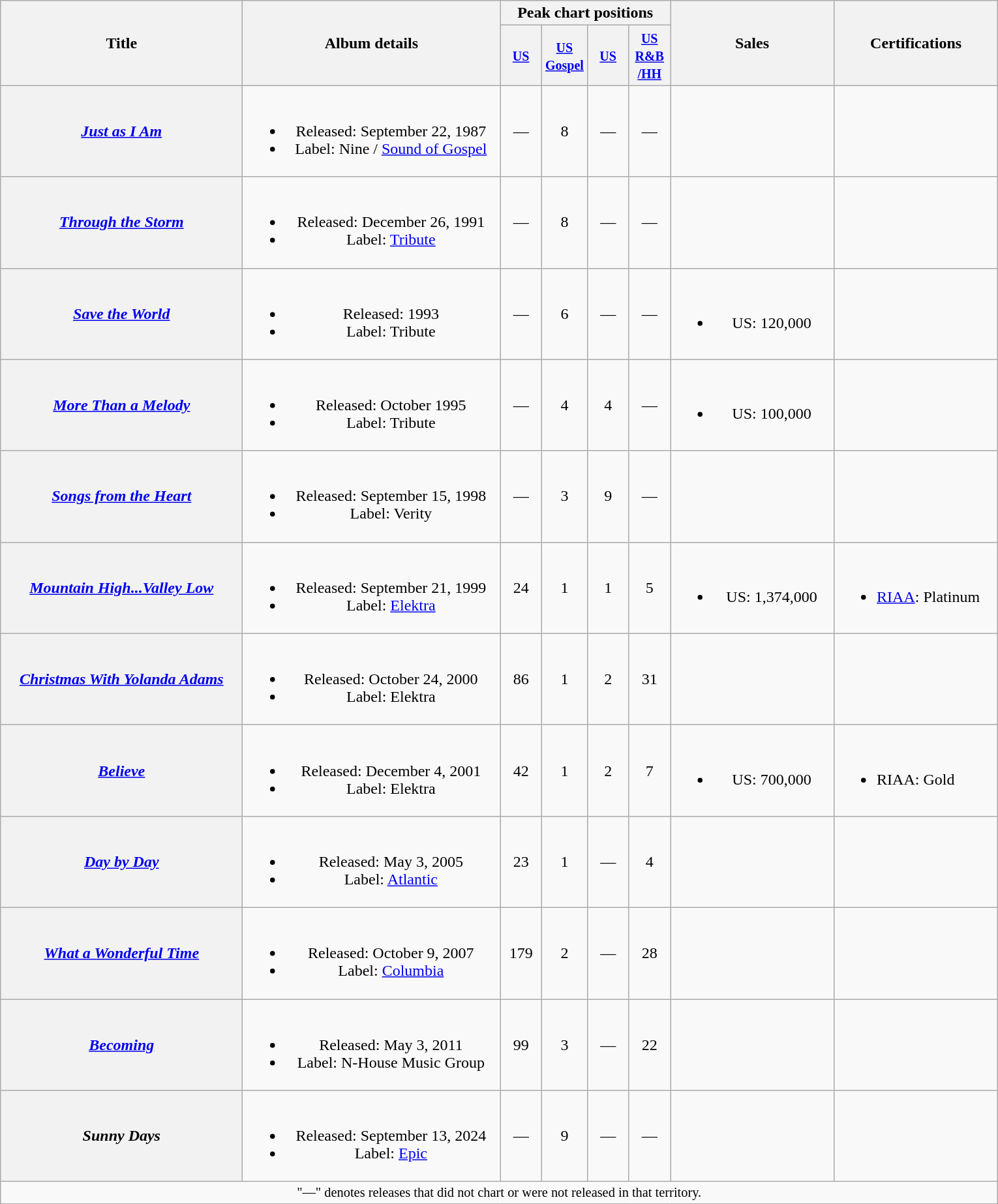<table class="wikitable plainrowheaders" style="text-align:center;" border="1">
<tr>
<th scope="col" rowspan="2" style="width:15em;">Title</th>
<th scope="col" rowspan="2" style="width:16em;">Album details</th>
<th scope="col" colspan="4">Peak chart positions</th>
<th scope="col" rowspan="2" style="width:10em;">Sales</th>
<th scope="col" rowspan="2" style="width:10em;">Certifications</th>
</tr>
<tr>
<th scope="col" style="width:35px;"><small><a href='#'>US</a></small><br></th>
<th scope="col" style="width:35px;"><small><a href='#'>US Gospel</a></small><br></th>
<th scope="col" style="width:35px;"><small><a href='#'>US </a></small><br></th>
<th scope="col" style="width:35px;"><small><a href='#'>US<br>R&B<br>/HH</a></small><br></th>
</tr>
<tr>
<th scope="row"><em><a href='#'>Just as I Am</a></em></th>
<td><br><ul><li>Released: September 22, 1987</li><li>Label: Nine / <a href='#'>Sound of Gospel</a></li></ul></td>
<td style="text-align:center;">—</td>
<td style="text-align:center;">8</td>
<td style="text-align:center;">—</td>
<td style="text-align:center;">—</td>
<td></td>
<td></td>
</tr>
<tr>
<th scope="row"><em><a href='#'>Through the Storm</a></em></th>
<td><br><ul><li>Released: December 26, 1991</li><li>Label: <a href='#'>Tribute</a></li></ul></td>
<td style="text-align:center;">—</td>
<td style="text-align:center;">8</td>
<td style="text-align:center;">—</td>
<td style="text-align:center;">—</td>
<td></td>
<td></td>
</tr>
<tr>
<th scope="row"><em><a href='#'>Save the World</a></em></th>
<td><br><ul><li>Released: 1993</li><li>Label: Tribute</li></ul></td>
<td style="text-align:center;">—</td>
<td style="text-align:center;">6</td>
<td style="text-align:center;">—</td>
<td style="text-align:center;">—</td>
<td><br><ul><li>US: 120,000</li></ul></td>
<td></td>
</tr>
<tr>
<th scope="row"><em><a href='#'>More Than a Melody</a></em></th>
<td><br><ul><li>Released: October 1995</li><li>Label: Tribute</li></ul></td>
<td style="text-align:center;">—</td>
<td style="text-align:center;">4</td>
<td style="text-align:center;">4</td>
<td style="text-align:center;">—</td>
<td><br><ul><li>US: 100,000</li></ul></td>
<td></td>
</tr>
<tr>
<th scope="row"><em><a href='#'>Songs from the Heart</a></em></th>
<td><br><ul><li>Released: September 15, 1998</li><li>Label: Verity</li></ul></td>
<td style="text-align:center;">—</td>
<td style="text-align:center;">3</td>
<td style="text-align:center;">9</td>
<td style="text-align:center;">—</td>
<td></td>
<td></td>
</tr>
<tr>
<th scope="row"><em><a href='#'>Mountain High...Valley Low</a></em></th>
<td><br><ul><li>Released: September 21, 1999</li><li>Label: <a href='#'>Elektra</a></li></ul></td>
<td style="text-align:center;">24</td>
<td style="text-align:center;">1</td>
<td style="text-align:center;">1</td>
<td style="text-align:center;">5</td>
<td><br><ul><li>US: 1,374,000</li></ul></td>
<td align="left"><br><ul><li><a href='#'>RIAA</a>: Platinum</li></ul></td>
</tr>
<tr>
<th scope="row"><em><a href='#'>Christmas With Yolanda Adams</a></em></th>
<td><br><ul><li>Released: October 24, 2000</li><li>Label: Elektra</li></ul></td>
<td style="text-align:center;">86</td>
<td style="text-align:center;">1</td>
<td style="text-align:center;">2</td>
<td style="text-align:center;">31</td>
<td></td>
<td></td>
</tr>
<tr>
<th scope="row"><em><a href='#'>Believe</a></em></th>
<td><br><ul><li>Released: December 4, 2001</li><li>Label: Elektra</li></ul></td>
<td style="text-align:center;">42</td>
<td style="text-align:center;">1</td>
<td style="text-align:center;">2</td>
<td style="text-align:center;">7</td>
<td><br><ul><li>US: 700,000</li></ul></td>
<td align="left"><br><ul><li>RIAA: Gold</li></ul></td>
</tr>
<tr>
<th scope="row"><em><a href='#'>Day by Day</a></em></th>
<td><br><ul><li>Released: May 3, 2005</li><li>Label: <a href='#'>Atlantic</a></li></ul></td>
<td style="text-align:center;">23</td>
<td style="text-align:center;">1</td>
<td style="text-align:center;">—</td>
<td style="text-align:center;">4</td>
<td></td>
<td></td>
</tr>
<tr>
<th scope="row"><em><a href='#'>What a Wonderful Time</a></em></th>
<td><br><ul><li>Released: October 9, 2007</li><li>Label: <a href='#'>Columbia</a></li></ul></td>
<td style="text-align:center;">179</td>
<td style="text-align:center;">2</td>
<td style="text-align:center;">—</td>
<td style="text-align:center;">28</td>
<td></td>
<td></td>
</tr>
<tr>
<th scope="row"><em><a href='#'>Becoming</a></em></th>
<td><br><ul><li>Released: May 3, 2011</li><li>Label: N-House Music Group</li></ul></td>
<td style="text-align:center;">99</td>
<td style="text-align:center;">3</td>
<td style="text-align:center;">—</td>
<td style="text-align:center;">22</td>
<td></td>
<td></td>
</tr>
<tr>
<th scope="row"><em>Sunny Days</em></th>
<td><br><ul><li>Released: September 13, 2024</li><li>Label: <a href='#'>Epic</a></li></ul></td>
<td style="text-align:center;">—</td>
<td style="text-align:center;">9</td>
<td style="text-align:center;">—</td>
<td style="text-align:center;">—</td>
<td></td>
<td></td>
</tr>
<tr>
<td colspan="9" style="text-align:center; font-size:85%">"—" denotes releases that did not chart or were not released in that territory.</td>
</tr>
</table>
